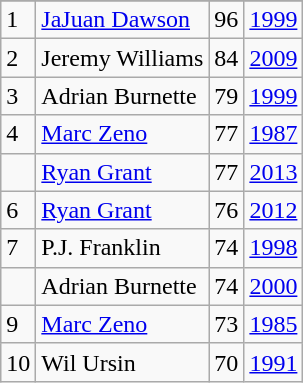<table class="wikitable">
<tr>
</tr>
<tr>
<td>1</td>
<td><a href='#'>JaJuan Dawson</a></td>
<td>96</td>
<td><a href='#'>1999</a></td>
</tr>
<tr>
<td>2</td>
<td>Jeremy Williams</td>
<td>84</td>
<td><a href='#'>2009</a></td>
</tr>
<tr>
<td>3</td>
<td>Adrian Burnette</td>
<td>79</td>
<td><a href='#'>1999</a></td>
</tr>
<tr>
<td>4</td>
<td><a href='#'>Marc Zeno</a></td>
<td>77</td>
<td><a href='#'>1987</a></td>
</tr>
<tr>
<td></td>
<td><a href='#'>Ryan Grant</a></td>
<td>77</td>
<td><a href='#'>2013</a></td>
</tr>
<tr>
<td>6</td>
<td><a href='#'>Ryan Grant</a></td>
<td>76</td>
<td><a href='#'>2012</a></td>
</tr>
<tr>
<td>7</td>
<td>P.J. Franklin</td>
<td>74</td>
<td><a href='#'>1998</a></td>
</tr>
<tr>
<td></td>
<td>Adrian Burnette</td>
<td>74</td>
<td><a href='#'>2000</a></td>
</tr>
<tr>
<td>9</td>
<td><a href='#'>Marc Zeno</a></td>
<td>73</td>
<td><a href='#'>1985</a></td>
</tr>
<tr>
<td>10</td>
<td>Wil Ursin</td>
<td>70</td>
<td><a href='#'>1991</a></td>
</tr>
</table>
